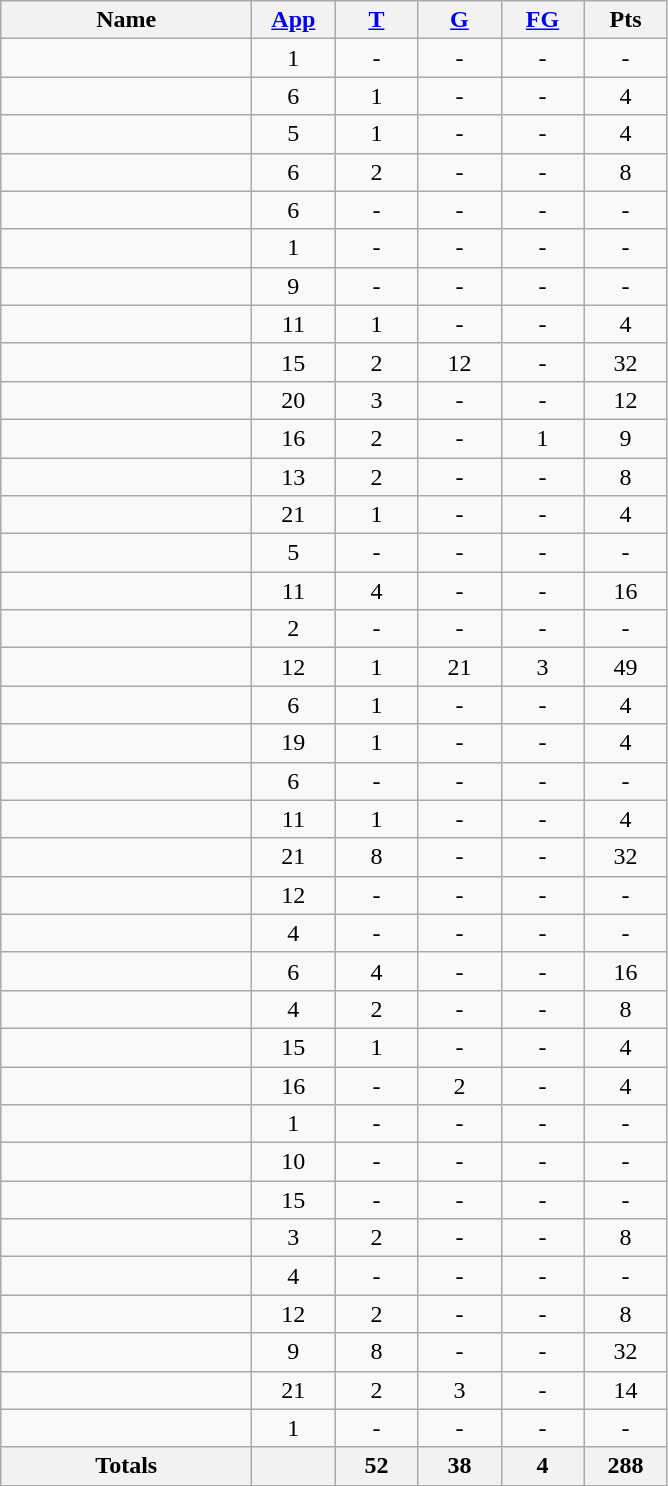<table class="wikitable sortable" style="text-align: center;">
<tr>
<th style="width:10em">Name</th>
<th style="width:3em"><a href='#'>App</a></th>
<th style="width:3em"><a href='#'>T</a></th>
<th style="width:3em"><a href='#'>G</a></th>
<th style="width:3em"><a href='#'>FG</a></th>
<th style="width:3em">Pts</th>
</tr>
<tr>
<td style="text-align:left;"></td>
<td>1</td>
<td>-</td>
<td>-</td>
<td>-</td>
<td>-</td>
</tr>
<tr>
<td style="text-align:left;"></td>
<td>6</td>
<td>1</td>
<td>-</td>
<td>-</td>
<td>4</td>
</tr>
<tr>
<td style="text-align:left;"></td>
<td>5</td>
<td>1</td>
<td>-</td>
<td>-</td>
<td>4</td>
</tr>
<tr>
<td style="text-align:left;"></td>
<td>6</td>
<td>2</td>
<td>-</td>
<td>-</td>
<td>8</td>
</tr>
<tr>
<td style="text-align:left;"></td>
<td>6</td>
<td>-</td>
<td>-</td>
<td>-</td>
<td>-</td>
</tr>
<tr>
<td style="text-align:left;"></td>
<td>1</td>
<td>-</td>
<td>-</td>
<td>-</td>
<td>-</td>
</tr>
<tr>
<td style="text-align:left;"></td>
<td>9</td>
<td>-</td>
<td>-</td>
<td>-</td>
<td>-</td>
</tr>
<tr>
<td style="text-align:left;"></td>
<td>11</td>
<td>1</td>
<td>-</td>
<td>-</td>
<td>4</td>
</tr>
<tr>
<td style="text-align:left;"></td>
<td>15</td>
<td>2</td>
<td>12</td>
<td>-</td>
<td>32</td>
</tr>
<tr>
<td style="text-align:left;"></td>
<td>20</td>
<td>3</td>
<td>-</td>
<td>-</td>
<td>12</td>
</tr>
<tr>
<td style="text-align:left;"></td>
<td>16</td>
<td>2</td>
<td>-</td>
<td>1</td>
<td>9</td>
</tr>
<tr>
<td style="text-align:left;"></td>
<td>13</td>
<td>2</td>
<td>-</td>
<td>-</td>
<td>8</td>
</tr>
<tr>
<td style="text-align:left;"></td>
<td>21</td>
<td>1</td>
<td>-</td>
<td>-</td>
<td>4</td>
</tr>
<tr>
<td style="text-align:left;"></td>
<td>5</td>
<td>-</td>
<td>-</td>
<td>-</td>
<td>-</td>
</tr>
<tr>
<td style="text-align:left;"></td>
<td>11</td>
<td>4</td>
<td>-</td>
<td>-</td>
<td>16</td>
</tr>
<tr>
<td style="text-align:left;"></td>
<td>2</td>
<td>-</td>
<td>-</td>
<td>-</td>
<td>-</td>
</tr>
<tr>
<td style="text-align:left;"></td>
<td>12</td>
<td>1</td>
<td>21</td>
<td>3</td>
<td>49</td>
</tr>
<tr>
<td style="text-align:left;"></td>
<td>6</td>
<td>1</td>
<td>-</td>
<td>-</td>
<td>4</td>
</tr>
<tr>
<td style="text-align:left;"></td>
<td>19</td>
<td>1</td>
<td>-</td>
<td>-</td>
<td>4</td>
</tr>
<tr>
<td style="text-align:left;"></td>
<td>6</td>
<td>-</td>
<td>-</td>
<td>-</td>
<td>-</td>
</tr>
<tr>
<td style="text-align:left;"></td>
<td>11</td>
<td>1</td>
<td>-</td>
<td>-</td>
<td>4</td>
</tr>
<tr>
<td style="text-align:left;"></td>
<td>21</td>
<td>8</td>
<td>-</td>
<td>-</td>
<td>32</td>
</tr>
<tr>
<td style="text-align:left;"></td>
<td>12</td>
<td>-</td>
<td>-</td>
<td>-</td>
<td>-</td>
</tr>
<tr>
<td style="text-align:left;"></td>
<td>4</td>
<td>-</td>
<td>-</td>
<td>-</td>
<td>-</td>
</tr>
<tr>
<td style="text-align:left;"></td>
<td>6</td>
<td>4</td>
<td>-</td>
<td>-</td>
<td>16</td>
</tr>
<tr>
<td style="text-align:left;"></td>
<td>4</td>
<td>2</td>
<td>-</td>
<td>-</td>
<td>8</td>
</tr>
<tr>
<td style="text-align:left;"></td>
<td>15</td>
<td>1</td>
<td>-</td>
<td>-</td>
<td>4</td>
</tr>
<tr>
<td style="text-align:left;"></td>
<td>16</td>
<td>-</td>
<td>2</td>
<td>-</td>
<td>4</td>
</tr>
<tr>
<td style="text-align:left;"></td>
<td>1</td>
<td>-</td>
<td>-</td>
<td>-</td>
<td>-</td>
</tr>
<tr>
<td style="text-align:left;"></td>
<td>10</td>
<td>-</td>
<td>-</td>
<td>-</td>
<td>-</td>
</tr>
<tr>
<td style="text-align:left;"></td>
<td>15</td>
<td>-</td>
<td>-</td>
<td>-</td>
<td>-</td>
</tr>
<tr>
<td style="text-align:left;"></td>
<td>3</td>
<td>2</td>
<td>-</td>
<td>-</td>
<td>8</td>
</tr>
<tr>
<td style="text-align:left;"></td>
<td>4</td>
<td>-</td>
<td>-</td>
<td>-</td>
<td>-</td>
</tr>
<tr>
<td style="text-align:left;"></td>
<td>12</td>
<td>2</td>
<td>-</td>
<td>-</td>
<td>8</td>
</tr>
<tr>
<td style="text-align:left;"></td>
<td>9</td>
<td>8</td>
<td>-</td>
<td>-</td>
<td>32</td>
</tr>
<tr>
<td style="text-align:left;"></td>
<td>21</td>
<td>2</td>
<td>3</td>
<td>-</td>
<td>14</td>
</tr>
<tr>
<td style="text-align:left;"></td>
<td>1</td>
<td>-</td>
<td>-</td>
<td>-</td>
<td>-</td>
</tr>
<tr class="sortbottom">
<th>Totals</th>
<th></th>
<th>52</th>
<th>38</th>
<th>4</th>
<th>288</th>
</tr>
</table>
